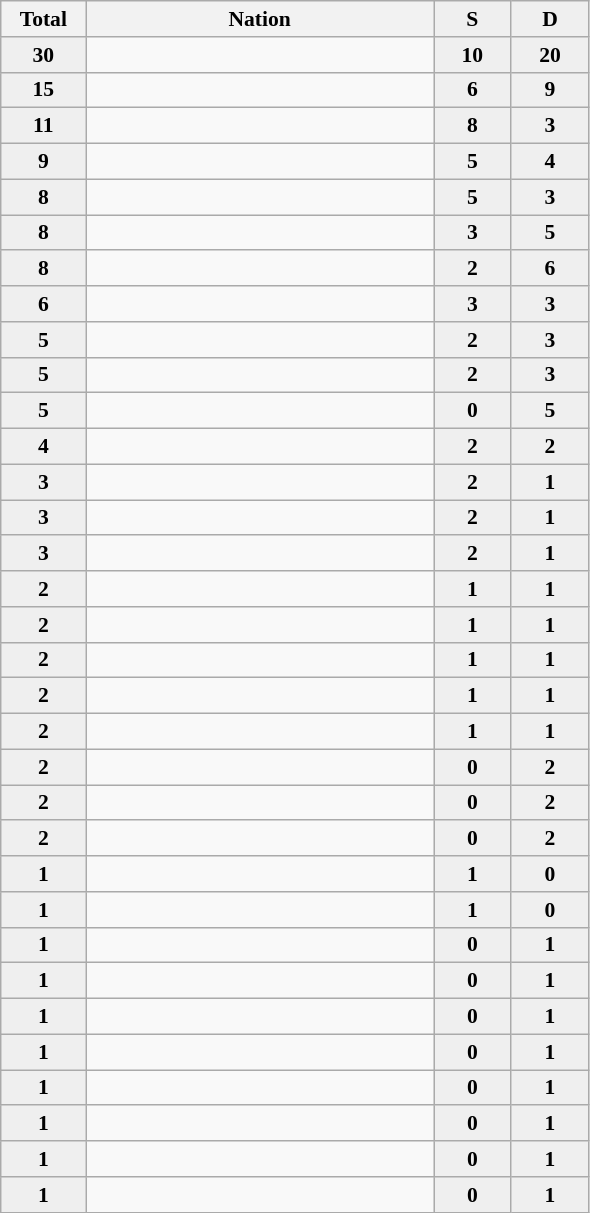<table class="wikitable" style="font-size:90%;">
<tr>
<th width=50>Total</th>
<th width=225>Nation</th>
<th width=45 style="background:#efefef"> S </th>
<th width=45 style="background:#efefef"> D </th>
</tr>
<tr align=center>
<td bgcolor=#efefef><strong>30</strong></td>
<td align=left></td>
<td bgcolor=#efefef><strong>10</strong></td>
<td bgcolor=#efefef><strong>20</strong></td>
</tr>
<tr align=center>
<td bgcolor=#efefef><strong>15</strong></td>
<td align=left></td>
<td bgcolor=#efefef><strong>6</strong></td>
<td bgcolor=#efefef><strong>9</strong></td>
</tr>
<tr align=center>
<td bgcolor=#efefef><strong>11</strong></td>
<td align=left></td>
<td bgcolor=#efefef><strong>8</strong></td>
<td bgcolor=#efefef><strong>3</strong></td>
</tr>
<tr align=center>
<td bgcolor=#efefef><strong>9</strong></td>
<td align=left></td>
<td bgcolor=#efefef><strong>5</strong></td>
<td bgcolor=#efefef><strong>4</strong></td>
</tr>
<tr align=center>
<td bgcolor=#efefef><strong>8</strong></td>
<td align=left></td>
<td bgcolor=#efefef><strong>5</strong></td>
<td bgcolor=#efefef><strong>3</strong></td>
</tr>
<tr align=center>
<td bgcolor=#efefef><strong>8</strong></td>
<td align=left></td>
<td bgcolor=#efefef><strong>3</strong></td>
<td bgcolor=#efefef><strong>5</strong></td>
</tr>
<tr align=center>
<td bgcolor=#efefef><strong>8</strong></td>
<td align=left></td>
<td bgcolor=#efefef><strong>2</strong></td>
<td bgcolor=#efefef><strong>6</strong></td>
</tr>
<tr align=center>
<td bgcolor=#efefef><strong>6</strong></td>
<td align=left></td>
<td bgcolor=#efefef><strong>3</strong></td>
<td bgcolor=#efefef><strong>3</strong></td>
</tr>
<tr align=center>
<td bgcolor=#efefef><strong>5</strong></td>
<td align=left></td>
<td bgcolor=#efefef><strong>2</strong></td>
<td bgcolor=#efefef><strong>3</strong></td>
</tr>
<tr align=center>
<td bgcolor=#efefef><strong>5</strong></td>
<td align=left></td>
<td bgcolor=#efefef><strong>2</strong></td>
<td bgcolor=#efefef><strong>3</strong></td>
</tr>
<tr align=center>
<td bgcolor=#efefef><strong>5</strong></td>
<td align=left></td>
<td bgcolor=#efefef><strong>0</strong></td>
<td bgcolor=#efefef><strong>5</strong></td>
</tr>
<tr align=center>
<td bgcolor=#efefef><strong>4</strong></td>
<td align=left></td>
<td bgcolor=#efefef><strong>2</strong></td>
<td bgcolor=#efefef><strong>2</strong></td>
</tr>
<tr align=center>
<td bgcolor=#efefef><strong>3</strong></td>
<td align=left></td>
<td bgcolor=#efefef><strong>2</strong></td>
<td bgcolor=#efefef><strong>1</strong></td>
</tr>
<tr align=center>
<td bgcolor=#efefef><strong>3</strong></td>
<td align=left></td>
<td bgcolor=#efefef><strong>2</strong></td>
<td bgcolor=#efefef><strong>1</strong></td>
</tr>
<tr align=center>
<td bgcolor=#efefef><strong>3</strong></td>
<td align=left></td>
<td bgcolor=#efefef><strong>2</strong></td>
<td bgcolor=#efefef><strong>1</strong></td>
</tr>
<tr align=center>
<td bgcolor=#efefef><strong>2</strong></td>
<td align=left></td>
<td bgcolor=#efefef><strong>1</strong></td>
<td bgcolor=#efefef><strong>1</strong></td>
</tr>
<tr align=center>
<td bgcolor=#efefef><strong>2</strong></td>
<td align=left></td>
<td bgcolor=#efefef><strong>1</strong></td>
<td bgcolor=#efefef><strong>1</strong></td>
</tr>
<tr align=center>
<td bgcolor=#efefef><strong>2</strong></td>
<td align=left></td>
<td bgcolor=#efefef><strong>1</strong></td>
<td bgcolor=#efefef><strong>1</strong></td>
</tr>
<tr align=center>
<td bgcolor=#efefef><strong>2</strong></td>
<td align=left></td>
<td bgcolor=#efefef><strong>1</strong></td>
<td bgcolor=#efefef><strong>1</strong></td>
</tr>
<tr align=center>
<td bgcolor=#efefef><strong>2</strong></td>
<td align=left></td>
<td bgcolor=#efefef><strong>1</strong></td>
<td bgcolor=#efefef><strong>1</strong></td>
</tr>
<tr align=center>
<td bgcolor=#efefef><strong>2</strong></td>
<td align=left></td>
<td bgcolor=#efefef><strong>0</strong></td>
<td bgcolor=#efefef><strong>2</strong></td>
</tr>
<tr align=center>
<td bgcolor=#efefef><strong>2</strong></td>
<td align=left></td>
<td bgcolor=#efefef><strong>0</strong></td>
<td bgcolor=#efefef><strong>2</strong></td>
</tr>
<tr align=center>
<td bgcolor=#efefef><strong>2</strong></td>
<td align=left></td>
<td bgcolor=#efefef><strong>0</strong></td>
<td bgcolor=#efefef><strong>2</strong></td>
</tr>
<tr align=center>
<td bgcolor=#efefef><strong>1</strong></td>
<td align=left></td>
<td bgcolor=#efefef><strong>1</strong></td>
<td bgcolor=#efefef><strong>0</strong></td>
</tr>
<tr align=center>
<td bgcolor=#efefef><strong>1</strong></td>
<td align=left></td>
<td bgcolor=#efefef><strong>1</strong></td>
<td bgcolor=#efefef><strong>0</strong></td>
</tr>
<tr align=center>
<td bgcolor=#efefef><strong>1</strong></td>
<td align=left></td>
<td bgcolor=#efefef><strong>0</strong></td>
<td bgcolor=#efefef><strong>1</strong></td>
</tr>
<tr align=center>
<td bgcolor=#efefef><strong>1</strong></td>
<td align=left></td>
<td bgcolor=#efefef><strong>0</strong></td>
<td bgcolor=#efefef><strong>1</strong></td>
</tr>
<tr align=center>
<td bgcolor=#efefef><strong>1</strong></td>
<td align=left></td>
<td bgcolor=#efefef><strong>0</strong></td>
<td bgcolor=#efefef><strong>1</strong></td>
</tr>
<tr align=center>
<td bgcolor=#efefef><strong>1</strong></td>
<td align=left></td>
<td bgcolor=#efefef><strong>0</strong></td>
<td bgcolor=#efefef><strong>1</strong></td>
</tr>
<tr align=center>
<td bgcolor=#efefef><strong>1</strong></td>
<td align=left></td>
<td bgcolor=#efefef><strong>0</strong></td>
<td bgcolor=#efefef><strong>1</strong></td>
</tr>
<tr align=center>
<td bgcolor=#efefef><strong>1</strong></td>
<td align=left></td>
<td bgcolor=#efefef><strong>0</strong></td>
<td bgcolor=#efefef><strong>1</strong></td>
</tr>
<tr align=center>
<td bgcolor=#efefef><strong>1</strong></td>
<td align=left></td>
<td bgcolor=#efefef><strong>0</strong></td>
<td bgcolor=#efefef><strong>1</strong></td>
</tr>
<tr align=center>
<td bgcolor=#efefef><strong>1</strong></td>
<td align=left></td>
<td bgcolor=#efefef><strong>0</strong></td>
<td bgcolor=#efefef><strong>1</strong></td>
</tr>
</table>
